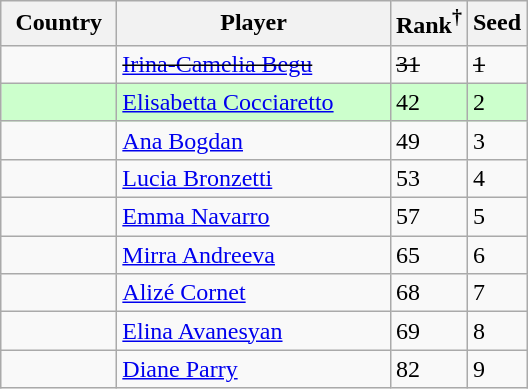<table class="sortable wikitable nowrap">
<tr>
<th width="70">Country</th>
<th width="175">Player</th>
<th>Rank<sup>†</sup></th>
<th>Seed</th>
</tr>
<tr>
<td><s></s></td>
<td><s><a href='#'>Irina-Camelia Begu</a></s></td>
<td><s>31</s></td>
<td><s>1</s></td>
</tr>
<tr bgcolor=#cfc>
<td></td>
<td><a href='#'>Elisabetta Cocciaretto</a></td>
<td>42</td>
<td>2</td>
</tr>
<tr>
<td></td>
<td><a href='#'>Ana Bogdan</a></td>
<td>49</td>
<td>3</td>
</tr>
<tr>
<td></td>
<td><a href='#'>Lucia Bronzetti</a></td>
<td>53</td>
<td>4</td>
</tr>
<tr>
<td></td>
<td><a href='#'>Emma Navarro</a></td>
<td>57</td>
<td>5</td>
</tr>
<tr>
<td></td>
<td><a href='#'>Mirra Andreeva</a></td>
<td>65</td>
<td>6</td>
</tr>
<tr>
<td></td>
<td><a href='#'>Alizé Cornet</a></td>
<td>68</td>
<td>7</td>
</tr>
<tr>
<td></td>
<td><a href='#'>Elina Avanesyan</a></td>
<td>69</td>
<td>8</td>
</tr>
<tr>
<td></td>
<td><a href='#'>Diane Parry</a></td>
<td>82</td>
<td>9</td>
</tr>
</table>
